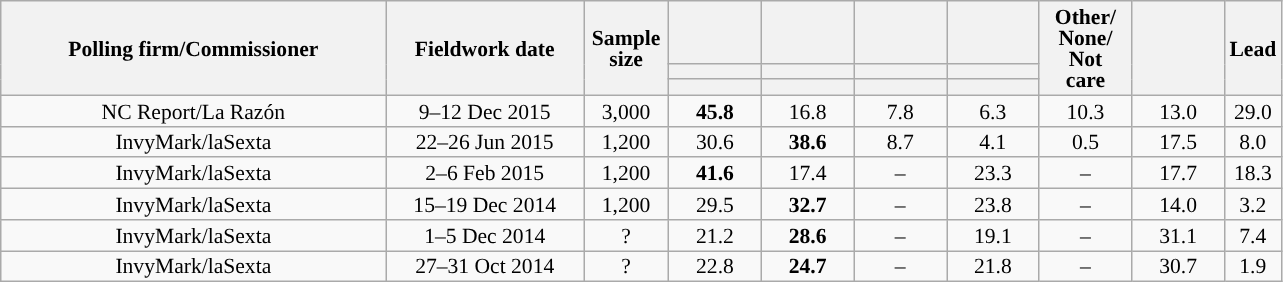<table class="wikitable collapsible collapsed" style="text-align:center; font-size:90%; line-height:14px;">
<tr style="height:42px;">
<th style="width:250px;" rowspan="3">Polling firm/Commissioner</th>
<th style="width:125px;" rowspan="3">Fieldwork date</th>
<th style="width:50px;" rowspan="3">Sample size</th>
<th style="width:55px;"></th>
<th style="width:55px;"></th>
<th style="width:55px;"></th>
<th style="width:55px;"></th>
<th style="width:55px;" rowspan="3">Other/<br>None/<br>Not<br>care</th>
<th style="width:55px;" rowspan="3"></th>
<th style="width:30px;" rowspan="3">Lead</th>
</tr>
<tr>
<th style="color:inherit;background:"></th>
<th style="color:inherit;background:"></th>
<th style="color:inherit;background:"></th>
<th style="color:inherit;background:"></th>
</tr>
<tr>
<th></th>
<th></th>
<th></th>
<th></th>
</tr>
<tr>
<td>NC Report/La Razón</td>
<td>9–12 Dec 2015</td>
<td>3,000</td>
<td><strong>45.8</strong></td>
<td>16.8</td>
<td>7.8</td>
<td>6.3</td>
<td>10.3</td>
<td>13.0</td>
<td style="background:">29.0</td>
</tr>
<tr>
<td>InvyMark/laSexta</td>
<td>22–26 Jun 2015</td>
<td>1,200</td>
<td>30.6</td>
<td><strong>38.6</strong></td>
<td>8.7</td>
<td>4.1</td>
<td>0.5</td>
<td>17.5</td>
<td style="background:">8.0</td>
</tr>
<tr>
<td>InvyMark/laSexta</td>
<td>2–6 Feb 2015</td>
<td>1,200</td>
<td><strong>41.6</strong></td>
<td>17.4</td>
<td>–</td>
<td>23.3</td>
<td>–</td>
<td>17.7</td>
<td style="background:">18.3</td>
</tr>
<tr>
<td>InvyMark/laSexta</td>
<td>15–19 Dec 2014</td>
<td>1,200</td>
<td>29.5</td>
<td><strong>32.7</strong></td>
<td>–</td>
<td>23.8</td>
<td>–</td>
<td>14.0</td>
<td style="background:">3.2</td>
</tr>
<tr>
<td>InvyMark/laSexta</td>
<td>1–5 Dec 2014</td>
<td>?</td>
<td>21.2</td>
<td><strong>28.6</strong></td>
<td>–</td>
<td>19.1</td>
<td>–</td>
<td>31.1</td>
<td style="background:">7.4</td>
</tr>
<tr>
<td>InvyMark/laSexta</td>
<td>27–31 Oct 2014</td>
<td>?</td>
<td>22.8</td>
<td><strong>24.7</strong></td>
<td>–</td>
<td>21.8</td>
<td>–</td>
<td>30.7</td>
<td style="background:">1.9</td>
</tr>
</table>
